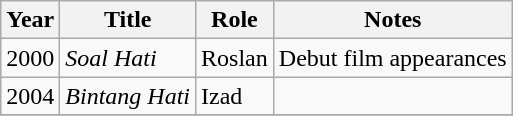<table class="wikitable">
<tr>
<th>Year</th>
<th>Title</th>
<th>Role</th>
<th>Notes</th>
</tr>
<tr>
<td>2000</td>
<td><em>Soal Hati</em></td>
<td>Roslan</td>
<td>Debut film appearances</td>
</tr>
<tr>
<td>2004</td>
<td><em>Bintang Hati</em></td>
<td>Izad</td>
<td></td>
</tr>
<tr>
</tr>
</table>
